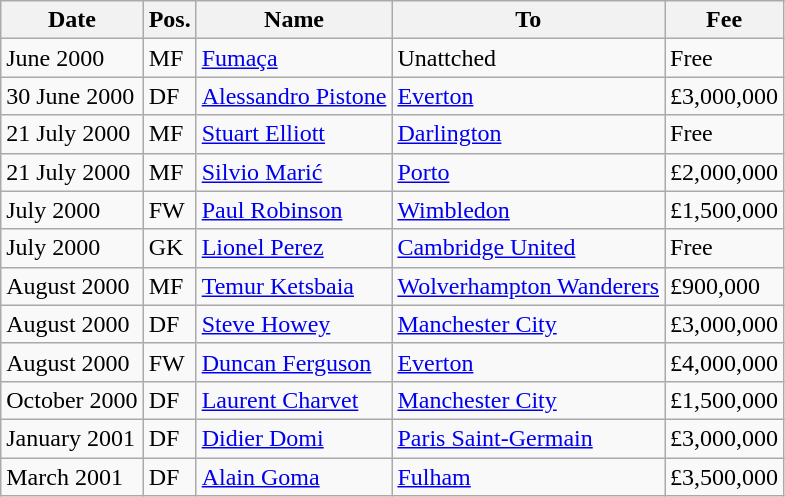<table class="wikitable">
<tr>
<th>Date</th>
<th>Pos.</th>
<th>Name</th>
<th>To</th>
<th>Fee</th>
</tr>
<tr>
<td>June 2000</td>
<td>MF</td>
<td> <a href='#'>Fumaça</a></td>
<td>Unattched</td>
<td>Free</td>
</tr>
<tr>
<td>30 June 2000</td>
<td>DF</td>
<td> <a href='#'>Alessandro Pistone</a></td>
<td> <a href='#'>Everton</a></td>
<td>£3,000,000</td>
</tr>
<tr>
<td>21 July 2000</td>
<td>MF</td>
<td> <a href='#'>Stuart Elliott</a></td>
<td> <a href='#'>Darlington</a></td>
<td>Free</td>
</tr>
<tr>
<td>21 July 2000</td>
<td>MF</td>
<td> <a href='#'>Silvio Marić</a></td>
<td> <a href='#'>Porto</a></td>
<td>£2,000,000</td>
</tr>
<tr>
<td>July 2000</td>
<td>FW</td>
<td> <a href='#'>Paul Robinson</a></td>
<td> <a href='#'>Wimbledon</a></td>
<td>£1,500,000</td>
</tr>
<tr>
<td>July 2000</td>
<td>GK</td>
<td> <a href='#'>Lionel Perez</a></td>
<td> <a href='#'>Cambridge United</a></td>
<td>Free</td>
</tr>
<tr>
<td>August 2000</td>
<td>MF</td>
<td> <a href='#'>Temur Ketsbaia</a></td>
<td> <a href='#'>Wolverhampton Wanderers</a></td>
<td>£900,000</td>
</tr>
<tr>
<td>August 2000</td>
<td>DF</td>
<td> <a href='#'>Steve Howey</a></td>
<td> <a href='#'>Manchester City</a></td>
<td>£3,000,000</td>
</tr>
<tr>
<td>August 2000</td>
<td>FW</td>
<td> <a href='#'>Duncan Ferguson</a></td>
<td> <a href='#'>Everton</a></td>
<td>£4,000,000</td>
</tr>
<tr>
<td>October 2000</td>
<td>DF</td>
<td> <a href='#'>Laurent Charvet</a></td>
<td> <a href='#'>Manchester City</a></td>
<td>£1,500,000</td>
</tr>
<tr>
<td>January 2001</td>
<td>DF</td>
<td> <a href='#'>Didier Domi</a></td>
<td> <a href='#'>Paris Saint-Germain</a></td>
<td>£3,000,000</td>
</tr>
<tr>
<td>March 2001</td>
<td>DF</td>
<td> <a href='#'>Alain Goma</a></td>
<td> <a href='#'>Fulham</a></td>
<td>£3,500,000</td>
</tr>
</table>
